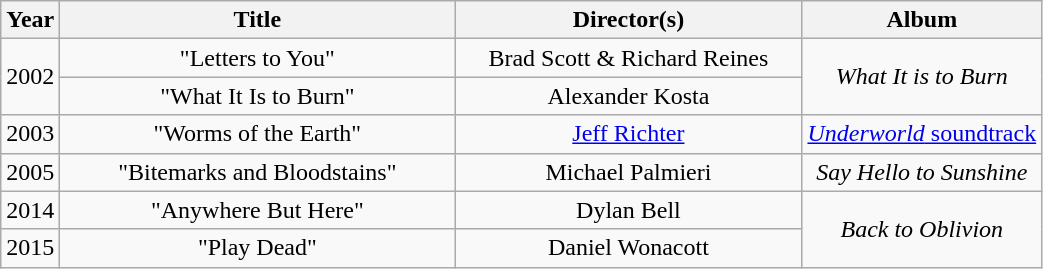<table class="wikitable" style="text-align:center;">
<tr>
<th scope="col" style="width:2em;">Year</th>
<th scope="col" style="width:16em;">Title</th>
<th scope="col" style="width:14em;">Director(s)</th>
<th>Album</th>
</tr>
<tr>
<td rowspan="2">2002</td>
<td>"Letters to You"</td>
<td>Brad Scott & Richard Reines</td>
<td rowspan="2"><em>What It is to Burn</em></td>
</tr>
<tr>
<td>"What It Is to Burn"</td>
<td>Alexander Kosta</td>
</tr>
<tr>
<td>2003</td>
<td>"Worms of the Earth"</td>
<td><a href='#'>Jeff Richter</a></td>
<td><a href='#'><em>Underworld</em> soundtrack</a></td>
</tr>
<tr>
<td>2005</td>
<td>"Bitemarks and Bloodstains"</td>
<td>Michael Palmieri</td>
<td><em>Say Hello to Sunshine</em></td>
</tr>
<tr>
<td>2014</td>
<td>"Anywhere But Here"</td>
<td>Dylan Bell</td>
<td rowspan="2"><em>Back to Oblivion</em></td>
</tr>
<tr>
<td>2015</td>
<td>"Play Dead"</td>
<td>Daniel Wonacott</td>
</tr>
</table>
